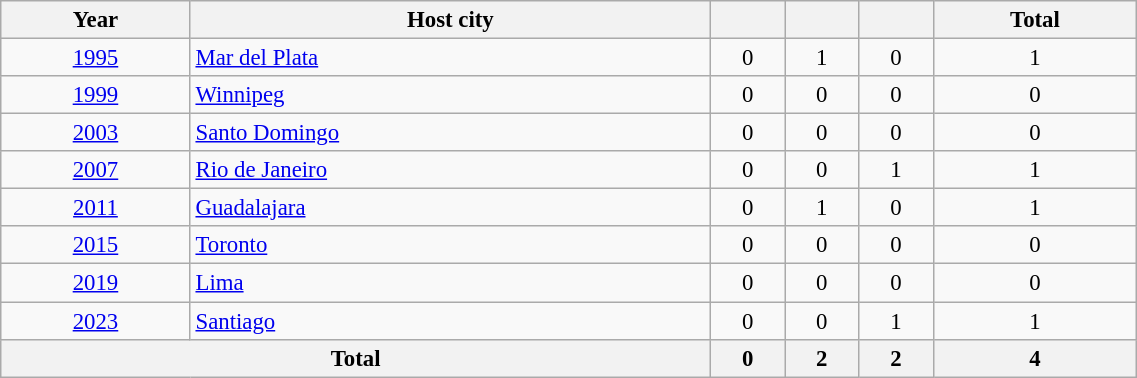<table class="wikitable sortable" style=" text-align:center; font-size:95%;" width="60%">
<tr>
<th>Year</th>
<th>Host city</th>
<th></th>
<th></th>
<th></th>
<th>Total</th>
</tr>
<tr>
<td><a href='#'>1995</a></td>
<td align=left> <a href='#'>Mar del Plata</a></td>
<td>0</td>
<td>1</td>
<td>0</td>
<td>1</td>
</tr>
<tr>
<td><a href='#'>1999</a></td>
<td align=left> <a href='#'>Winnipeg</a></td>
<td>0</td>
<td>0</td>
<td>0</td>
<td>0</td>
</tr>
<tr>
<td><a href='#'>2003</a></td>
<td align=left> <a href='#'>Santo Domingo</a></td>
<td>0</td>
<td>0</td>
<td>0</td>
<td>0</td>
</tr>
<tr>
<td><a href='#'>2007</a></td>
<td align=left> <a href='#'>Rio de Janeiro</a></td>
<td>0</td>
<td>0</td>
<td>1</td>
<td>1</td>
</tr>
<tr>
<td><a href='#'>2011</a></td>
<td align=left> <a href='#'>Guadalajara</a></td>
<td>0</td>
<td>1</td>
<td>0</td>
<td>1</td>
</tr>
<tr>
<td><a href='#'>2015</a></td>
<td align=left> <a href='#'>Toronto</a></td>
<td>0</td>
<td>0</td>
<td>0</td>
<td>0</td>
</tr>
<tr>
<td><a href='#'>2019</a></td>
<td align=left> <a href='#'>Lima</a></td>
<td>0</td>
<td>0</td>
<td>0</td>
<td>0</td>
</tr>
<tr>
<td><a href='#'>2023</a></td>
<td align=left> <a href='#'>Santiago</a></td>
<td>0</td>
<td>0</td>
<td>1</td>
<td>1</td>
</tr>
<tr>
<th colspan="2">Total</th>
<th>0</th>
<th>2</th>
<th>2</th>
<th>4</th>
</tr>
</table>
